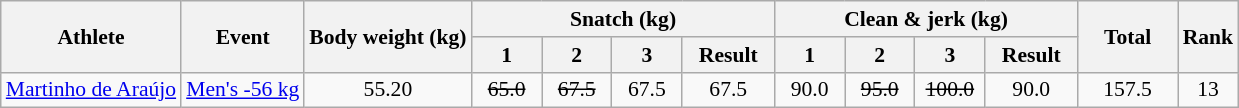<table class = "wikitable" style="font-size:90%">
<tr>
<th rowspan=2>Athlete</th>
<th rowspan=2>Event</th>
<th rowspan=2>Body weight (kg)</th>
<th colspan=4>Snatch (kg)</th>
<th colspan=4>Clean & jerk (kg)</th>
<th rowspan=2 width=60>Total</th>
<th rowspan=2>Rank</th>
</tr>
<tr>
<th width=40>1</th>
<th width=40>2</th>
<th width=40>3</th>
<th width=55>Result</th>
<th width=40>1</th>
<th width=40>2</th>
<th width=40>3</th>
<th width=55>Result</th>
</tr>
<tr>
<td><a href='#'>Martinho de Araújo</a></td>
<td><a href='#'>Men's -56 kg</a></td>
<td align=center>55.20</td>
<td align=center><s>65.0</s></td>
<td align=center><s>67.5</s></td>
<td align=center>67.5</td>
<td align=center>67.5</td>
<td align=center>90.0</td>
<td align=center><s>95.0</s></td>
<td align=center><s>100.0</s></td>
<td align=center>90.0</td>
<td align=center>157.5</td>
<td align=center>13</td>
</tr>
</table>
